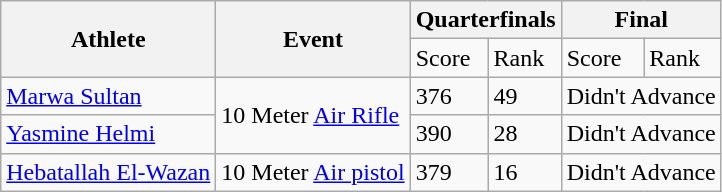<table class="wikitable">
<tr>
<th rowspan="2">Athlete</th>
<th rowspan="2">Event</th>
<th colspan="2">Quarterfinals</th>
<th colspan="2">Final</th>
</tr>
<tr>
<td>Score</td>
<td>Rank</td>
<td>Score</td>
<td>Rank</td>
</tr>
<tr>
<td><a href='#'>Marwa Sultan</a></td>
<td rowspan="2">10 Meter <a href='#'>Air Rifle</a></td>
<td>376</td>
<td>49</td>
<td colspan="2">Didn't Advance</td>
</tr>
<tr>
<td><a href='#'>Yasmine Helmi</a></td>
<td>390</td>
<td>28</td>
<td colspan="2">Didn't Advance</td>
</tr>
<tr>
<td><a href='#'>Hebatallah El-Wazan</a></td>
<td>10 Meter <a href='#'>Air pistol</a></td>
<td>379</td>
<td>16</td>
<td colspan="2">Didn't Advance</td>
</tr>
</table>
